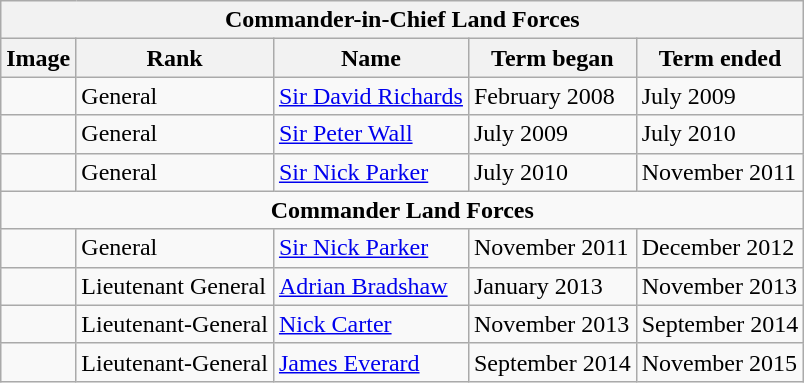<table class="wikitable">
<tr>
<th colspan="5">Commander-in-Chief Land Forces</th>
</tr>
<tr>
<th>Image</th>
<th>Rank</th>
<th>Name</th>
<th>Term began</th>
<th>Term ended</th>
</tr>
<tr>
<td></td>
<td>General</td>
<td><a href='#'>Sir David Richards</a></td>
<td>February 2008</td>
<td>July 2009</td>
</tr>
<tr>
<td></td>
<td>General</td>
<td><a href='#'>Sir Peter Wall</a></td>
<td>July 2009</td>
<td>July 2010</td>
</tr>
<tr>
<td></td>
<td>General</td>
<td><a href='#'>Sir Nick Parker</a></td>
<td>July 2010</td>
<td>November 2011</td>
</tr>
<tr style="text-align:center;">
<td ! colspan="5"><strong>Commander Land Forces</strong></td>
</tr>
<tr>
<td></td>
<td>General</td>
<td><a href='#'>Sir Nick Parker</a></td>
<td>November 2011</td>
<td>December 2012</td>
</tr>
<tr>
<td></td>
<td>Lieutenant General</td>
<td><a href='#'>Adrian Bradshaw</a></td>
<td>January 2013</td>
<td>November 2013</td>
</tr>
<tr>
<td></td>
<td>Lieutenant-General</td>
<td><a href='#'>Nick Carter</a></td>
<td>November 2013</td>
<td>September 2014</td>
</tr>
<tr>
<td></td>
<td>Lieutenant-General</td>
<td><a href='#'>James Everard</a></td>
<td>September 2014</td>
<td>November 2015</td>
</tr>
</table>
